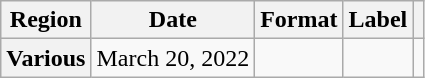<table class="wikitable plainrowheaders">
<tr>
<th scope="col">Region</th>
<th scope="col">Date</th>
<th scope="col">Format</th>
<th scope="col">Label</th>
<th scope="col"></th>
</tr>
<tr>
<th scope="row">Various</th>
<td>March 20, 2022</td>
<td></td>
<td></td>
<td style="text-align:center"></td>
</tr>
</table>
